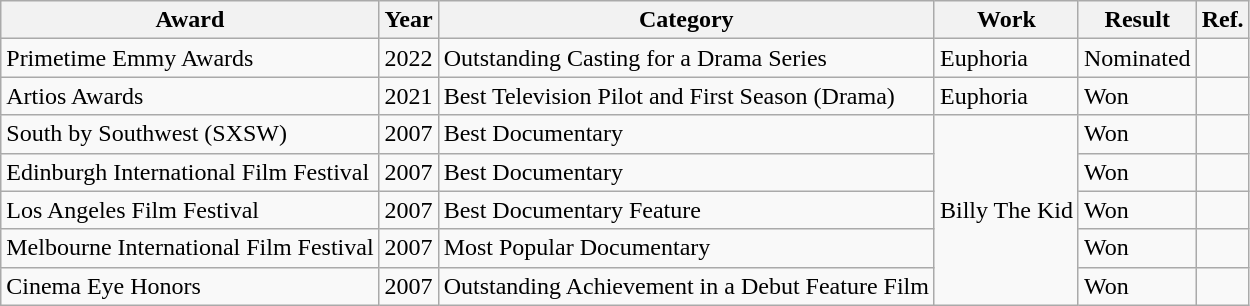<table class="wikitable">
<tr>
<th>Award</th>
<th>Year</th>
<th>Category</th>
<th>Work</th>
<th>Result</th>
<th>Ref.</th>
</tr>
<tr>
<td>Primetime Emmy Awards</td>
<td>2022</td>
<td>Outstanding Casting for a Drama Series</td>
<td>Euphoria</td>
<td>Nominated</td>
<td></td>
</tr>
<tr>
<td>Artios Awards</td>
<td>2021</td>
<td>Best Television Pilot and First Season (Drama)</td>
<td>Euphoria</td>
<td>Won</td>
<td></td>
</tr>
<tr>
<td>South by Southwest (SXSW)</td>
<td>2007</td>
<td>Best Documentary</td>
<td rowspan="5">Billy The Kid</td>
<td>Won</td>
<td></td>
</tr>
<tr>
<td>Edinburgh International Film Festival</td>
<td>2007</td>
<td>Best Documentary</td>
<td>Won</td>
<td></td>
</tr>
<tr>
<td>Los Angeles Film Festival</td>
<td>2007</td>
<td>Best Documentary Feature</td>
<td>Won</td>
<td></td>
</tr>
<tr>
<td>Melbourne International Film Festival</td>
<td>2007</td>
<td>Most Popular Documentary</td>
<td>Won</td>
<td></td>
</tr>
<tr>
<td>Cinema Eye Honors</td>
<td>2007</td>
<td>Outstanding Achievement in a Debut Feature Film</td>
<td>Won</td>
<td></td>
</tr>
</table>
